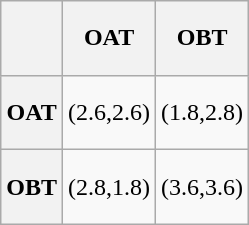<table class="wikitable" style="text-align:center; width:150px; height:150px" border="1">
<tr>
<th></th>
<th>OAT</th>
<th>OBT</th>
</tr>
<tr>
<th>OAT</th>
<td>(2.6,2.6)</td>
<td>(1.8,2.8)</td>
</tr>
<tr>
<th>OBT</th>
<td>(2.8,1.8)</td>
<td>(3.6,3.6)</td>
</tr>
</table>
